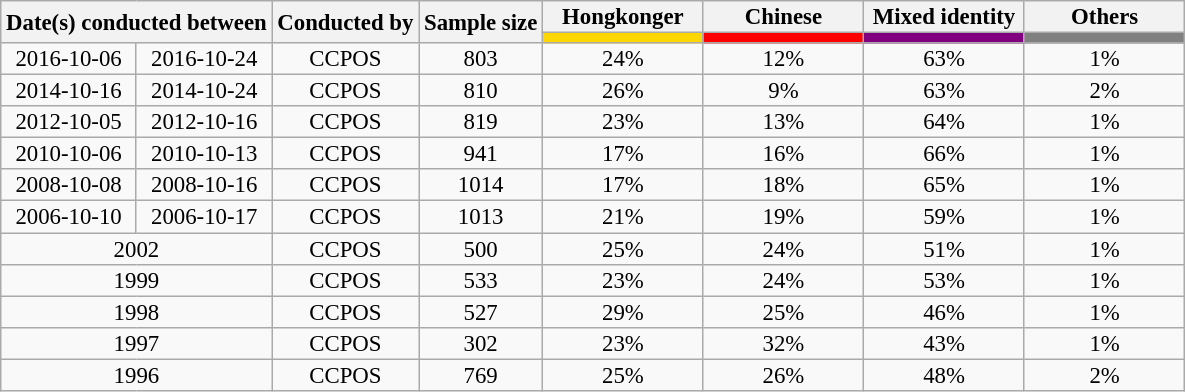<table class="wikitable sortable" style="text-align:center;font-size:95%;line-height:14px">
<tr>
<th rowspan="2" colspan="2">Date(s) conducted between</th>
<th rowspan="2">Conducted by</th>
<th rowspan="2">Sample size</th>
<th>Hongkonger <br></th>
<th>Chinese <br></th>
<th>Mixed identity</th>
<th>Others</th>
</tr>
<tr>
<th data-sort-="" style="background:gold; color:white; width:100px;" type="number"></th>
<th data-sort-="" style="background:red; color:white; width:100px;" type="number"></th>
<th data-sort-="" style="background:purple; color:white; width:100px;" type="number"></th>
<th data-sort-="" style="background:grey; color:white; width:100px;" type="number"></th>
</tr>
<tr>
<td>2016-10-06</td>
<td>2016-10-24</td>
<td>CCPOS</td>
<td>803</td>
<td>24%</td>
<td>12%</td>
<td>63%</td>
<td>1%</td>
</tr>
<tr>
<td>2014-10-16</td>
<td>2014-10-24</td>
<td>CCPOS</td>
<td>810</td>
<td>26%</td>
<td>9%</td>
<td>63%</td>
<td>2%</td>
</tr>
<tr>
<td>2012-10-05</td>
<td>2012-10-16</td>
<td>CCPOS</td>
<td>819</td>
<td>23%</td>
<td>13%</td>
<td>64%</td>
<td>1%</td>
</tr>
<tr>
<td>2010-10-06</td>
<td>2010-10-13</td>
<td>CCPOS</td>
<td>941</td>
<td>17%</td>
<td>16%</td>
<td>66%</td>
<td>1%</td>
</tr>
<tr>
<td>2008-10-08</td>
<td>2008-10-16</td>
<td>CCPOS</td>
<td>1014</td>
<td>17%</td>
<td>18%</td>
<td>65%</td>
<td>1%</td>
</tr>
<tr>
<td>2006-10-10</td>
<td>2006-10-17</td>
<td>CCPOS</td>
<td>1013</td>
<td>21%</td>
<td>19%</td>
<td>59%</td>
<td>1%</td>
</tr>
<tr>
<td colspan="2">2002</td>
<td>CCPOS</td>
<td>500</td>
<td>25%</td>
<td>24%</td>
<td>51%</td>
<td>1%</td>
</tr>
<tr>
<td colspan="2">1999</td>
<td>CCPOS</td>
<td>533</td>
<td>23%</td>
<td>24%</td>
<td>53%</td>
<td>1%</td>
</tr>
<tr>
<td colspan="2">1998</td>
<td>CCPOS</td>
<td>527</td>
<td>29%</td>
<td>25%</td>
<td>46%</td>
<td>1%</td>
</tr>
<tr>
<td colspan="2">1997</td>
<td>CCPOS</td>
<td>302</td>
<td>23%</td>
<td>32%</td>
<td>43%</td>
<td>1%</td>
</tr>
<tr>
<td colspan="2">1996</td>
<td>CCPOS</td>
<td>769</td>
<td>25%</td>
<td>26%</td>
<td>48%</td>
<td>2%</td>
</tr>
</table>
